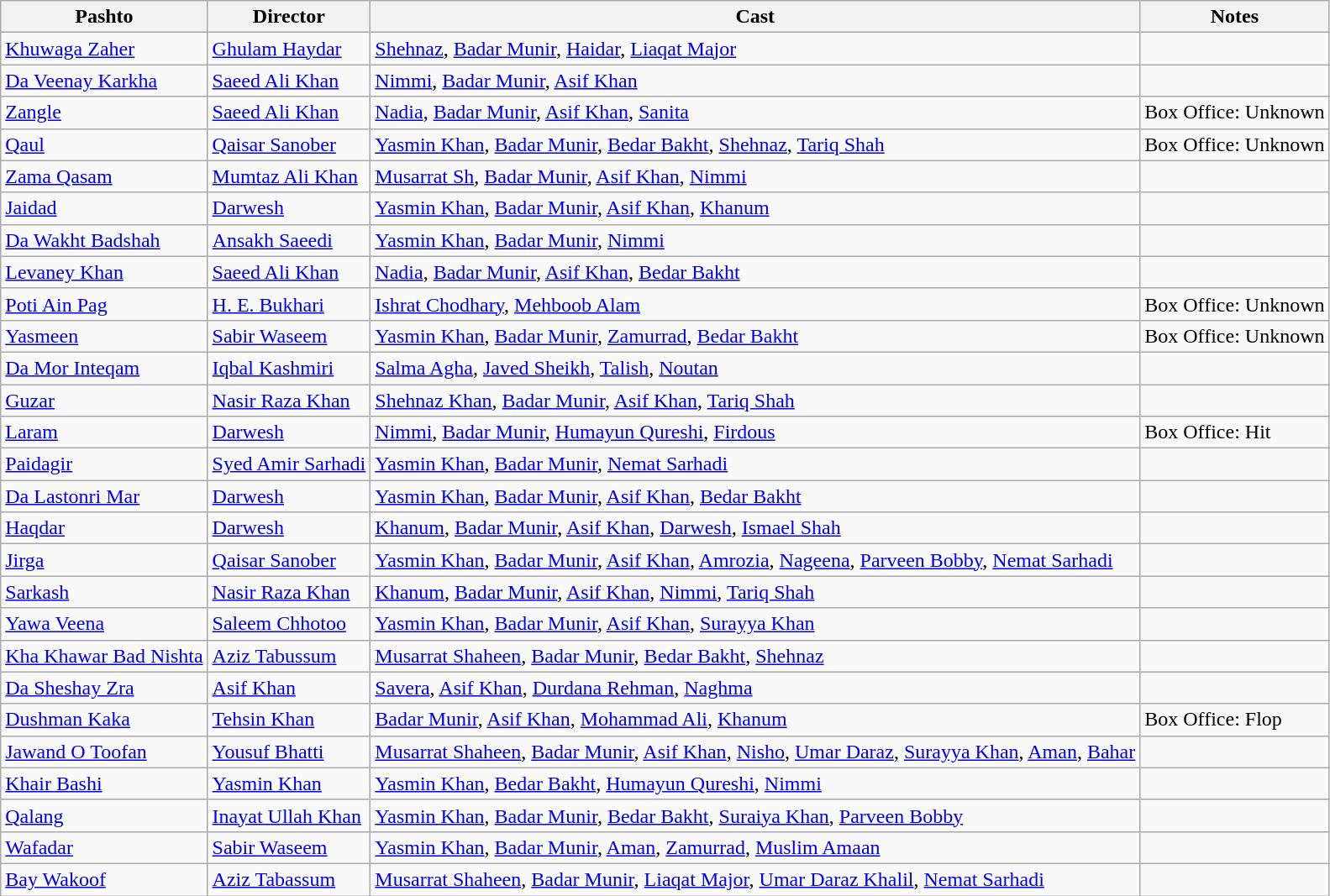<table class="wikitable">
<tr>
<th>Pashto</th>
<th>Director</th>
<th>Cast</th>
<th>Notes</th>
</tr>
<tr>
<td><a href='#'>Khuwaga Zaher</a></td>
<td><a href='#'>Ghulam Haydar</a></td>
<td><a href='#'>Shehnaz</a>, <a href='#'>Badar Munir</a>, <a href='#'>Haidar</a>, <a href='#'>Liaqat Major</a></td>
<td></td>
</tr>
<tr>
<td><a href='#'>Da Veenay Karkha</a></td>
<td><a href='#'>Saeed Ali Khan</a></td>
<td><a href='#'>Nimmi</a>, <a href='#'>Badar Munir</a>, <a href='#'>Asif Khan</a></td>
<td></td>
</tr>
<tr>
<td><a href='#'>Zangle</a></td>
<td><a href='#'>Saeed Ali Khan</a></td>
<td><a href='#'>Nadia</a>, <a href='#'>Badar Munir</a>, <a href='#'>Asif Khan</a>, <a href='#'>Sanita</a></td>
<td>Box Office: Unknown</td>
</tr>
<tr>
<td><a href='#'>Qaul</a></td>
<td><a href='#'>Qaisar Sanober</a></td>
<td><a href='#'>Yasmin Khan</a>, <a href='#'>Badar Munir</a>, <a href='#'>Bedar Bakht</a>, <a href='#'>Shehnaz</a>, <a href='#'>Tariq Shah</a></td>
<td>Box Office: Unknown</td>
</tr>
<tr>
<td><a href='#'>Zama Qasam</a></td>
<td><a href='#'>Mumtaz Ali Khan</a></td>
<td><a href='#'>Musarrat Sh</a>, <a href='#'>Badar Munir</a>, <a href='#'>Asif Khan</a>, <a href='#'>Nimmi</a></td>
<td></td>
</tr>
<tr>
<td><a href='#'>Jaidad</a></td>
<td><a href='#'>Darwesh</a></td>
<td><a href='#'>Yasmin Khan</a>, <a href='#'>Badar Munir</a>, <a href='#'>Asif Khan</a>, <a href='#'>Khanum</a></td>
<td></td>
</tr>
<tr>
<td><a href='#'>Da Wakht Badshah</a></td>
<td><a href='#'>Ansakh Saeedi</a></td>
<td><a href='#'>Yasmin Khan</a>, <a href='#'>Badar Munir</a>, <a href='#'>Nimmi</a></td>
<td></td>
</tr>
<tr>
<td><a href='#'>Levaney Khan</a></td>
<td><a href='#'>Saeed Ali Khan</a></td>
<td><a href='#'>Nadia</a>, <a href='#'>Badar Munir</a>, <a href='#'>Asif Khan</a>, <a href='#'>Bedar Bakht</a></td>
<td></td>
</tr>
<tr>
<td><a href='#'>Poti Ain Pag</a></td>
<td><a href='#'>H. E. Bukhari</a></td>
<td><a href='#'>Ishrat Chodhary</a>, <a href='#'>Mehboob Alam</a></td>
<td>Box Office: Unknown</td>
</tr>
<tr>
<td><a href='#'>Yasmeen</a></td>
<td><a href='#'>Sabir Waseem</a></td>
<td><a href='#'>Yasmin Khan</a>, <a href='#'>Badar Munir</a>, <a href='#'>Zamurrad</a>, <a href='#'>Bedar Bakht</a></td>
<td>Box Office: Unknown</td>
</tr>
<tr>
<td><a href='#'>Da Mor Inteqam</a></td>
<td><a href='#'>Iqbal Kashmiri</a></td>
<td><a href='#'>Salma Agha</a>, <a href='#'>Javed Sheikh</a>, <a href='#'>Talish</a>, <a href='#'>Noutan</a></td>
<td></td>
</tr>
<tr>
<td><a href='#'>Guzar</a></td>
<td><a href='#'>Nasir Raza Khan</a></td>
<td><a href='#'>Shehnaz Khan</a>, <a href='#'>Badar Munir</a>, <a href='#'>Asif Khan</a>, <a href='#'>Tariq Shah</a></td>
<td></td>
</tr>
<tr>
<td><a href='#'>Laram</a></td>
<td><a href='#'>Darwesh</a></td>
<td><a href='#'>Nimmi</a>, <a href='#'>Badar Munir</a>, <a href='#'>Humayun Qureshi</a>, <a href='#'>Firdous</a></td>
<td>Box Office: Hit</td>
</tr>
<tr>
<td><a href='#'>Paidagir</a></td>
<td><a href='#'>Syed Amir Sarhadi</a></td>
<td><a href='#'>Yasmin Khan</a>, <a href='#'>Badar Munir</a>, <a href='#'>Nemat Sarhadi</a></td>
<td></td>
</tr>
<tr>
<td><a href='#'>Da Lastonri Mar</a></td>
<td><a href='#'>Darwesh</a></td>
<td><a href='#'>Yasmin Khan</a>, <a href='#'>Badar Munir</a>, <a href='#'>Asif Khan</a>, <a href='#'>Bedar Bakht</a></td>
<td></td>
</tr>
<tr>
<td><a href='#'>Haqdar</a></td>
<td><a href='#'>Darwesh</a></td>
<td><a href='#'>Khanum</a>, <a href='#'>Badar Munir</a>, <a href='#'>Asif Khan</a>, <a href='#'>Darwesh</a>, <a href='#'>Ismael Shah</a></td>
<td></td>
</tr>
<tr>
<td><a href='#'>Jirga</a></td>
<td><a href='#'>Qaisar Sanober</a></td>
<td><a href='#'>Yasmin Khan</a>, <a href='#'>Badar Munir</a>, <a href='#'>Asif Khan</a>, <a href='#'>Amrozia</a>, <a href='#'>Nageena</a>, <a href='#'>Parveen Bobby</a>, <a href='#'>Nemat Sarhadi</a></td>
<td></td>
</tr>
<tr>
<td><a href='#'>Sarkash</a></td>
<td><a href='#'>Nasir Raza Khan</a></td>
<td><a href='#'>Khanum</a>, <a href='#'>Badar Munir</a>, <a href='#'>Asif Khan</a>, <a href='#'>Nimmi</a>, <a href='#'>Tariq Shah</a></td>
<td></td>
</tr>
<tr>
<td><a href='#'>Yawa Veena</a></td>
<td><a href='#'>Saleem Chhotoo</a></td>
<td><a href='#'>Yasmin Khan</a>, <a href='#'>Badar Munir</a>, <a href='#'>Asif Khan</a>, <a href='#'>Surayya Khan</a></td>
<td></td>
</tr>
<tr>
<td><a href='#'>Kha Khawar Bad Nishta</a></td>
<td><a href='#'>Aziz Tabussum</a></td>
<td><a href='#'>Musarrat Shaheen</a>, <a href='#'>Badar Munir</a>, <a href='#'>Bedar Bakht</a>, <a href='#'>Shehnaz</a></td>
<td></td>
</tr>
<tr>
<td><a href='#'>Da Sheshay Zra</a></td>
<td><a href='#'>Asif Khan</a></td>
<td><a href='#'>Savera</a>, <a href='#'>Asif Khan</a>, <a href='#'>Durdana Rehman</a>, <a href='#'>Naghma</a></td>
<td></td>
</tr>
<tr>
<td><a href='#'>Dushman Kaka</a></td>
<td><a href='#'>Tehsin Khan</a></td>
<td><a href='#'>Badar Munir</a>, <a href='#'>Asif Khan</a>, <a href='#'>Mohammad Ali</a>, <a href='#'>Khanum</a></td>
<td>Box Office: Flop</td>
</tr>
<tr>
<td><a href='#'>Jawand O Toofan</a></td>
<td><a href='#'>Yousuf Bhatti</a></td>
<td><a href='#'>Musarrat Shaheen</a>, <a href='#'>Badar Munir</a>, <a href='#'>Asif Khan</a>, <a href='#'>Nisho</a>, <a href='#'>Umar Daraz</a>, <a href='#'>Surayya Khan</a>, <a href='#'>Aman</a>, <a href='#'>Bahar</a></td>
<td></td>
</tr>
<tr>
<td><a href='#'>Khair Bashi</a></td>
<td><a href='#'>Yasmin Khan</a></td>
<td><a href='#'>Yasmin Khan</a>, <a href='#'>Bedar Bakht</a>, <a href='#'>Humayun Qureshi</a>, <a href='#'>Nimmi</a></td>
<td></td>
</tr>
<tr>
<td><a href='#'>Qalang</a></td>
<td><a href='#'>Inayat Ullah Khan</a></td>
<td><a href='#'>Yasmin Khan</a>, <a href='#'>Badar Munir</a>, <a href='#'>Bedar Bakht</a>, <a href='#'>Suraiya Khan</a>, <a href='#'>Parveen Bobby</a></td>
<td></td>
</tr>
<tr>
<td><a href='#'>Wafadar</a></td>
<td><a href='#'>Sabir Waseem</a></td>
<td><a href='#'>Yasmin Khan</a>, <a href='#'>Badar Munir</a>, <a href='#'>Aman</a>, <a href='#'>Zamurrad</a>, <a href='#'>Muslim Amaan</a></td>
<td></td>
</tr>
<tr>
<td><a href='#'>Bay Wakoof</a></td>
<td><a href='#'>Aziz Tabassum</a></td>
<td><a href='#'>Musarrat Shaheen</a>, <a href='#'>Badar Munir</a>, <a href='#'>Liaqat Major</a>, <a href='#'>Umar Daraz Khalil</a>, <a href='#'>Nemat Sarhadi</a></td>
<td></td>
</tr>
</table>
